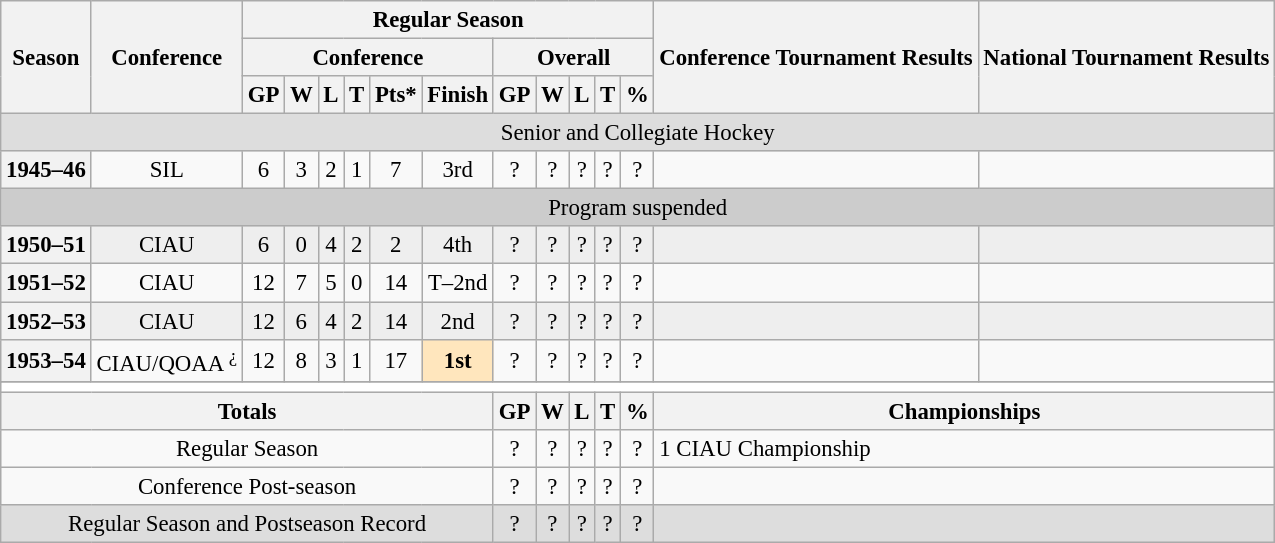<table class="wikitable" style="text-align: center; font-size: 95%">
<tr>
<th rowspan="3">Season</th>
<th rowspan="3">Conference</th>
<th colspan="11">Regular Season</th>
<th rowspan="3">Conference Tournament Results</th>
<th rowspan="3">National Tournament Results</th>
</tr>
<tr>
<th colspan="6">Conference</th>
<th colspan="5">Overall</th>
</tr>
<tr>
<th>GP</th>
<th>W</th>
<th>L</th>
<th>T</th>
<th>Pts*</th>
<th>Finish</th>
<th>GP</th>
<th>W</th>
<th>L</th>
<th>T</th>
<th>%</th>
</tr>
<tr>
<td style="background:#dddddd;" colspan="18">Senior and Collegiate Hockey</td>
</tr>
<tr>
<th>1945–46</th>
<td>SIL</td>
<td>6</td>
<td>3</td>
<td>2</td>
<td>1</td>
<td>7</td>
<td>3rd</td>
<td>?</td>
<td>?</td>
<td>?</td>
<td>?</td>
<td>?</td>
<td align="left"></td>
<td align="left"></td>
</tr>
<tr bgcolor=cccccc>
<td colspan="18">Program suspended</td>
</tr>
<tr bgcolor=eeeeee>
<th>1950–51</th>
<td>CIAU</td>
<td>6</td>
<td>0</td>
<td>4</td>
<td>2</td>
<td>2</td>
<td>4th</td>
<td>?</td>
<td>?</td>
<td>?</td>
<td>?</td>
<td>?</td>
<td align="left"></td>
<td align="left"></td>
</tr>
<tr>
<th>1951–52</th>
<td>CIAU</td>
<td>12</td>
<td>7</td>
<td>5</td>
<td>0</td>
<td>14</td>
<td>T–2nd</td>
<td>?</td>
<td>?</td>
<td>?</td>
<td>?</td>
<td>?</td>
<td align="left"></td>
<td align="left"></td>
</tr>
<tr bgcolor=eeeeee>
<th>1952–53</th>
<td>CIAU</td>
<td>12</td>
<td>6</td>
<td>4</td>
<td>2</td>
<td>14</td>
<td>2nd</td>
<td>?</td>
<td>?</td>
<td>?</td>
<td>?</td>
<td>?</td>
<td align="left"></td>
<td align="left"></td>
</tr>
<tr>
<th>1953–54</th>
<td>CIAU/QOAA <sup>¿</sup></td>
<td>12</td>
<td>8</td>
<td>3</td>
<td>1</td>
<td>17</td>
<td style="background: #FFE6BD;"><strong>1st</strong></td>
<td>?</td>
<td>?</td>
<td>?</td>
<td>?</td>
<td>?</td>
<td align="left"></td>
<td align="left"></td>
</tr>
<tr>
</tr>
<tr ->
</tr>
<tr>
<td colspan="15" style="background:#fff;"></td>
</tr>
<tr>
<th colspan="8">Totals</th>
<th>GP</th>
<th>W</th>
<th>L</th>
<th>T</th>
<th>%</th>
<th colspan="2">Championships</th>
</tr>
<tr>
<td colspan="8">Regular Season</td>
<td>?</td>
<td>?</td>
<td>?</td>
<td>?</td>
<td>?</td>
<td colspan="2" align="left">1 CIAU Championship</td>
</tr>
<tr>
<td colspan="8">Conference Post-season</td>
<td>?</td>
<td>?</td>
<td>?</td>
<td>?</td>
<td>?</td>
<td colspan="2" align="left"></td>
</tr>
<tr bgcolor=dddddd>
<td colspan="8">Regular Season and Postseason Record</td>
<td>?</td>
<td>?</td>
<td>?</td>
<td>?</td>
<td>?</td>
<td colspan="2" align="left"></td>
</tr>
</table>
